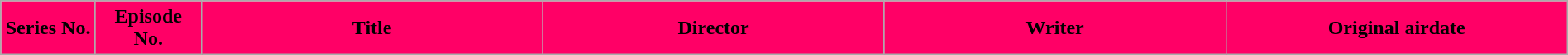<table class="wikitable" style="width:100%;">
<tr>
<th scope="col" style="background:#FF0066; width:3em">Series No.</th>
<th scope="col" style="background:#FF0066; width:3em">Episode No.</th>
<th scope="col" style="background:#FF0066; width:12em">Title</th>
<th scope="col" style="background:#FF0066; width:12em">Director</th>
<th scope="col" style="background:#FF0066; width:12em">Writer</th>
<th scope="col" style="background:#FF0066; width:12em">Original airdate<br>





</th>
</tr>
</table>
